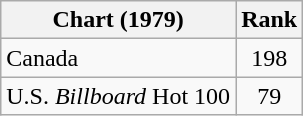<table class="wikitable">
<tr>
<th align="left">Chart (1979)</th>
<th style="text-align:center;">Rank</th>
</tr>
<tr>
<td>Canada </td>
<td style="text-align:center;">198</td>
</tr>
<tr>
<td>U.S. <em>Billboard</em> Hot 100 </td>
<td style="text-align:center;">79</td>
</tr>
</table>
